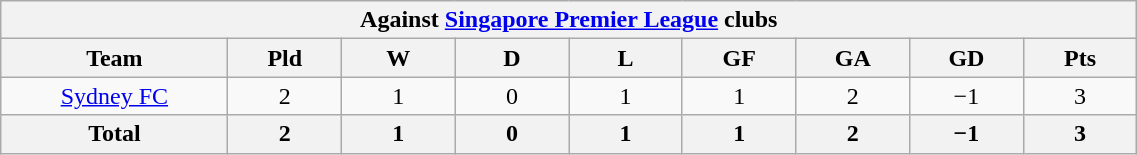<table class="wikitable" width="60%" style="text-align:center">
<tr>
<th colspan="9">Against <a href='#'>Singapore Premier League</a> clubs</th>
</tr>
<tr>
<th width="10%">Team</th>
<th width="5%">Pld</th>
<th width="5%">W</th>
<th width="5%">D</th>
<th width="5%">L</th>
<th width="5%">GF</th>
<th width="5%">GA</th>
<th width="5%">GD</th>
<th width="5%">Pts</th>
</tr>
<tr>
<td align="center"><a href='#'>Sydney FC</a></td>
<td>2</td>
<td>1</td>
<td>0</td>
<td>1</td>
<td>1</td>
<td>2</td>
<td>−1</td>
<td>3</td>
</tr>
<tr>
<th>Total</th>
<th>2</th>
<th>1</th>
<th>0</th>
<th>1</th>
<th>1</th>
<th>2</th>
<th>−1</th>
<th>3</th>
</tr>
</table>
